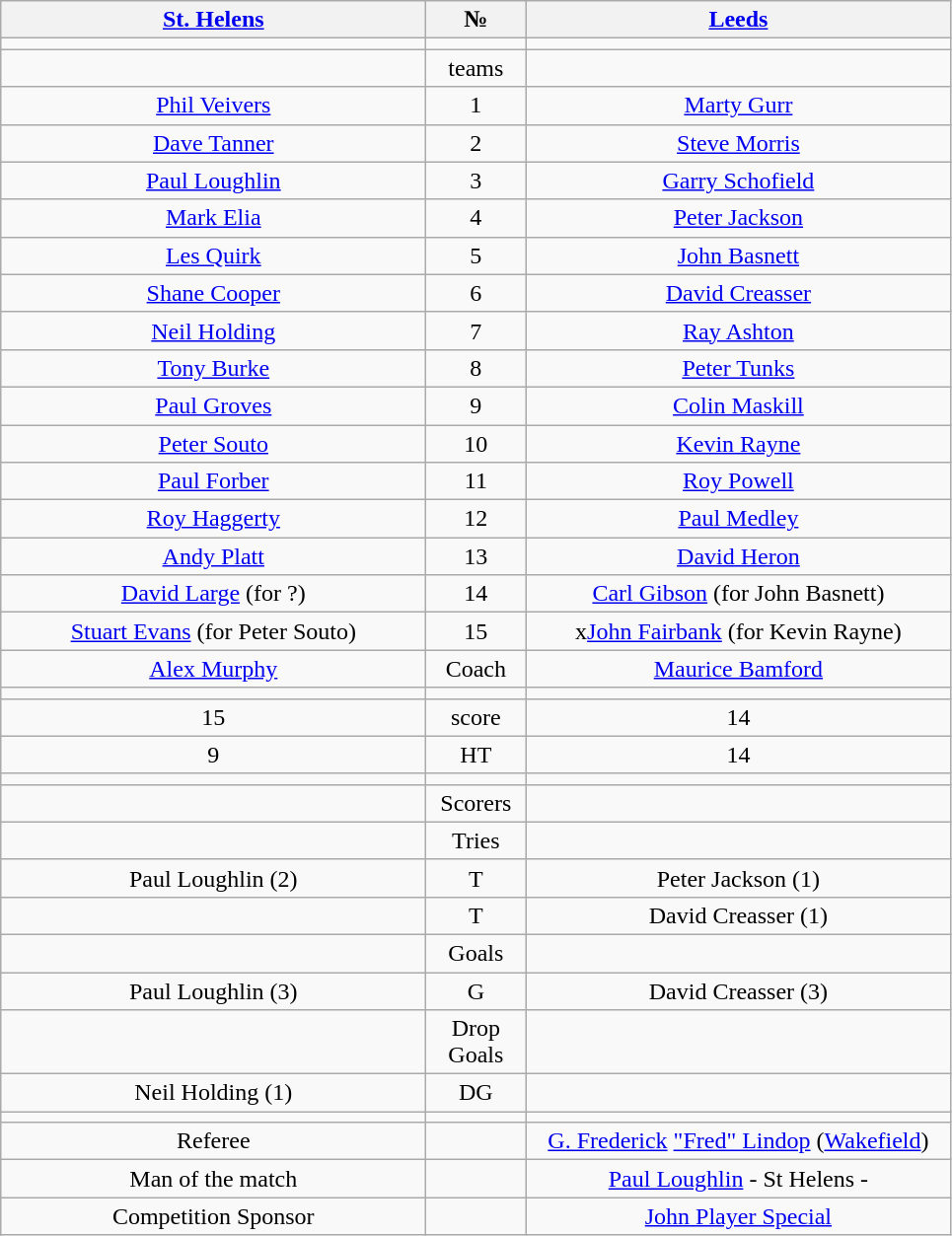<table class="wikitable" style="text-align:center;">
<tr>
<th width=280 abbr=winner><a href='#'>St. Helens</a></th>
<th width=60 abbr="Number">№</th>
<th width=280 abbr=runner-up><a href='#'>Leeds</a></th>
</tr>
<tr>
<td></td>
<td></td>
<td></td>
</tr>
<tr>
<td></td>
<td>teams</td>
<td></td>
</tr>
<tr>
<td><a href='#'>Phil Veivers</a></td>
<td>1</td>
<td><a href='#'>Marty Gurr</a></td>
</tr>
<tr>
<td><a href='#'>Dave Tanner</a></td>
<td>2</td>
<td><a href='#'>Steve Morris</a></td>
</tr>
<tr>
<td><a href='#'>Paul Loughlin</a></td>
<td>3</td>
<td><a href='#'>Garry Schofield</a></td>
</tr>
<tr>
<td><a href='#'>Mark Elia</a></td>
<td>4</td>
<td><a href='#'>Peter Jackson</a></td>
</tr>
<tr>
<td><a href='#'>Les Quirk</a></td>
<td>5</td>
<td><a href='#'>John Basnett</a></td>
</tr>
<tr>
<td><a href='#'>Shane Cooper</a></td>
<td>6</td>
<td><a href='#'>David Creasser</a></td>
</tr>
<tr>
<td><a href='#'>Neil Holding</a></td>
<td>7</td>
<td><a href='#'>Ray Ashton</a></td>
</tr>
<tr>
<td><a href='#'>Tony Burke</a></td>
<td>8</td>
<td><a href='#'>Peter Tunks</a></td>
</tr>
<tr>
<td><a href='#'>Paul Groves</a></td>
<td>9</td>
<td><a href='#'>Colin Maskill</a></td>
</tr>
<tr>
<td><a href='#'>Peter Souto</a></td>
<td>10</td>
<td><a href='#'>Kevin Rayne</a></td>
</tr>
<tr>
<td><a href='#'>Paul Forber</a></td>
<td>11</td>
<td><a href='#'>Roy Powell</a></td>
</tr>
<tr>
<td><a href='#'>Roy Haggerty</a></td>
<td>12</td>
<td><a href='#'>Paul Medley</a></td>
</tr>
<tr>
<td><a href='#'>Andy Platt</a></td>
<td>13</td>
<td><a href='#'>David Heron</a></td>
</tr>
<tr>
<td><a href='#'>David Large</a> (for ?)</td>
<td>14</td>
<td><a href='#'>Carl Gibson</a> (for John Basnett)</td>
</tr>
<tr>
<td><a href='#'>Stuart Evans</a> (for Peter Souto)</td>
<td>15</td>
<td>x<a href='#'>John Fairbank</a> (for Kevin Rayne)</td>
</tr>
<tr>
<td><a href='#'>Alex Murphy</a></td>
<td>Coach</td>
<td><a href='#'>Maurice Bamford</a></td>
</tr>
<tr>
<td></td>
<td></td>
<td></td>
</tr>
<tr>
<td>15</td>
<td>score</td>
<td>14</td>
</tr>
<tr>
<td>9</td>
<td>HT</td>
<td>14</td>
</tr>
<tr>
<td></td>
<td></td>
<td></td>
</tr>
<tr>
<td></td>
<td>Scorers</td>
<td></td>
</tr>
<tr>
<td></td>
<td>Tries</td>
<td></td>
</tr>
<tr>
<td>Paul Loughlin (2)</td>
<td>T</td>
<td>Peter Jackson (1)</td>
</tr>
<tr>
<td></td>
<td>T</td>
<td>David Creasser (1)</td>
</tr>
<tr>
<td></td>
<td>Goals</td>
<td></td>
</tr>
<tr>
<td>Paul Loughlin (3)</td>
<td>G</td>
<td>David Creasser (3)</td>
</tr>
<tr>
<td></td>
<td>Drop Goals</td>
<td></td>
</tr>
<tr>
<td>Neil Holding (1)</td>
<td>DG</td>
<td></td>
</tr>
<tr>
<td></td>
<td></td>
<td></td>
</tr>
<tr>
<td>Referee</td>
<td></td>
<td><a href='#'>G. Frederick</a> <a href='#'>"Fred" Lindop</a> (<a href='#'>Wakefield</a>)</td>
</tr>
<tr>
<td>Man of the match</td>
<td></td>
<td><a href='#'>Paul Loughlin</a> - St Helens - </td>
</tr>
<tr>
<td>Competition Sponsor</td>
<td></td>
<td><a href='#'>John Player Special</a></td>
</tr>
</table>
